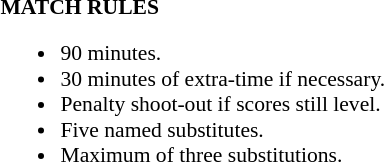<table width=100% style="font-size: 90%">
<tr>
<td width=50% valign=top><br><strong>MATCH RULES</strong><ul><li>90 minutes.</li><li>30 minutes of extra-time if necessary.</li><li>Penalty shoot-out if scores still level.</li><li>Five named substitutes.</li><li>Maximum of three substitutions.</li></ul></td>
</tr>
</table>
